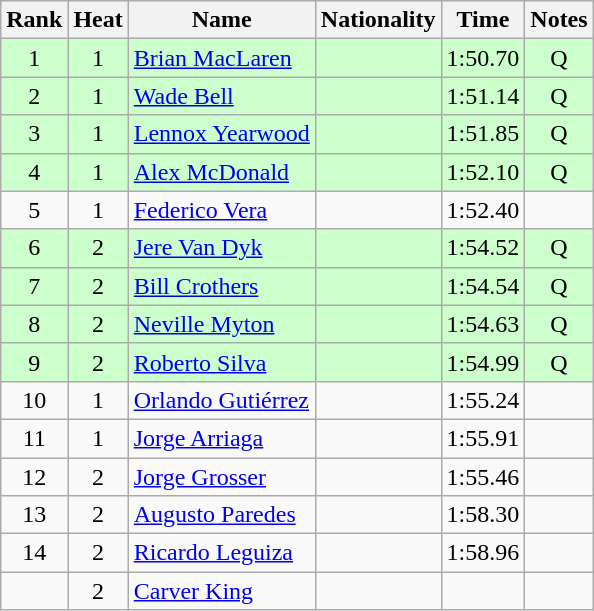<table class="wikitable sortable" style="text-align:center">
<tr>
<th>Rank</th>
<th>Heat</th>
<th>Name</th>
<th>Nationality</th>
<th>Time</th>
<th>Notes</th>
</tr>
<tr bgcolor=ccffcc>
<td>1</td>
<td>1</td>
<td align=left><a href='#'>Brian MacLaren</a></td>
<td align=left></td>
<td>1:50.70</td>
<td>Q</td>
</tr>
<tr bgcolor=ccffcc>
<td>2</td>
<td>1</td>
<td align=left><a href='#'>Wade Bell</a></td>
<td align=left></td>
<td>1:51.14</td>
<td>Q</td>
</tr>
<tr bgcolor=ccffcc>
<td>3</td>
<td>1</td>
<td align=left><a href='#'>Lennox Yearwood</a></td>
<td align=left></td>
<td>1:51.85</td>
<td>Q</td>
</tr>
<tr bgcolor=ccffcc>
<td>4</td>
<td>1</td>
<td align=left><a href='#'>Alex McDonald</a></td>
<td align=left></td>
<td>1:52.10</td>
<td>Q</td>
</tr>
<tr>
<td>5</td>
<td>1</td>
<td align=left><a href='#'>Federico Vera</a></td>
<td align=left></td>
<td>1:52.40</td>
<td></td>
</tr>
<tr bgcolor=ccffcc>
<td>6</td>
<td>2</td>
<td align=left><a href='#'>Jere Van Dyk</a></td>
<td align=left></td>
<td>1:54.52</td>
<td>Q</td>
</tr>
<tr bgcolor=ccffcc>
<td>7</td>
<td>2</td>
<td align=left><a href='#'>Bill Crothers</a></td>
<td align=left></td>
<td>1:54.54</td>
<td>Q</td>
</tr>
<tr bgcolor=ccffcc>
<td>8</td>
<td>2</td>
<td align=left><a href='#'>Neville Myton</a></td>
<td align=left></td>
<td>1:54.63</td>
<td>Q</td>
</tr>
<tr bgcolor=ccffcc>
<td>9</td>
<td>2</td>
<td align=left><a href='#'>Roberto Silva</a></td>
<td align=left></td>
<td>1:54.99</td>
<td>Q</td>
</tr>
<tr>
<td>10</td>
<td>1</td>
<td align=left><a href='#'>Orlando Gutiérrez</a></td>
<td align=left></td>
<td>1:55.24</td>
<td></td>
</tr>
<tr>
<td>11</td>
<td>1</td>
<td align=left><a href='#'>Jorge Arriaga</a></td>
<td align=left></td>
<td>1:55.91</td>
<td></td>
</tr>
<tr>
<td>12</td>
<td>2</td>
<td align=left><a href='#'>Jorge Grosser</a></td>
<td align=left></td>
<td>1:55.46</td>
<td></td>
</tr>
<tr>
<td>13</td>
<td>2</td>
<td align=left><a href='#'>Augusto Paredes</a></td>
<td align=left></td>
<td>1:58.30</td>
<td></td>
</tr>
<tr>
<td>14</td>
<td>2</td>
<td align=left><a href='#'>Ricardo Leguiza</a></td>
<td align=left></td>
<td>1:58.96</td>
<td></td>
</tr>
<tr>
<td></td>
<td>2</td>
<td align=left><a href='#'>Carver King</a></td>
<td align=left></td>
<td></td>
<td></td>
</tr>
</table>
